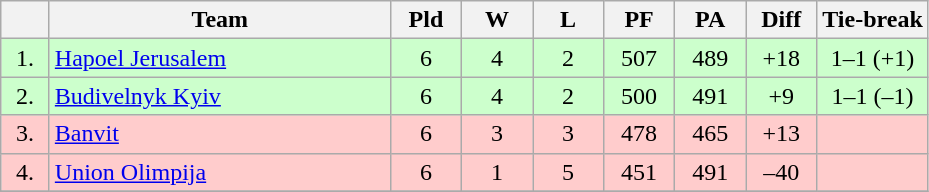<table class="wikitable" style="text-align:center">
<tr>
<th width=25></th>
<th width=220>Team</th>
<th width=40>Pld</th>
<th width=40>W</th>
<th width=40>L</th>
<th width=40>PF</th>
<th width=40>PA</th>
<th width=40>Diff</th>
<th>Tie-break</th>
</tr>
<tr style="background:#ccffcc;">
<td>1.</td>
<td align=left> <a href='#'>Hapoel Jerusalem</a></td>
<td>6</td>
<td>4</td>
<td>2</td>
<td>507</td>
<td>489</td>
<td>+18</td>
<td>1–1 (+1)</td>
</tr>
<tr style="background:#ccffcc;">
<td>2.</td>
<td align=left> <a href='#'>Budivelnyk Kyiv</a></td>
<td>6</td>
<td>4</td>
<td>2</td>
<td>500</td>
<td>491</td>
<td>+9</td>
<td>1–1 (–1)</td>
</tr>
<tr style="background:#ffcccc;">
<td>3.</td>
<td align=left> <a href='#'>Banvit</a></td>
<td>6</td>
<td>3</td>
<td>3</td>
<td>478</td>
<td>465</td>
<td>+13</td>
<td></td>
</tr>
<tr style="background:#ffcccc;">
<td>4.</td>
<td align=left> <a href='#'>Union Olimpija</a></td>
<td>6</td>
<td>1</td>
<td>5</td>
<td>451</td>
<td>491</td>
<td>–40</td>
<td></td>
</tr>
<tr>
</tr>
</table>
